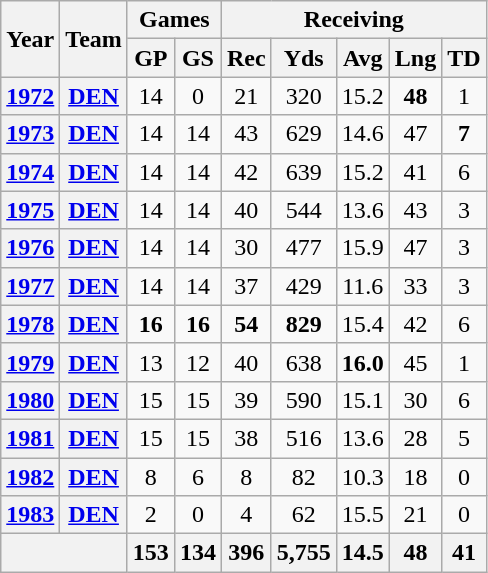<table class="wikitable" style="text-align:center">
<tr>
<th rowspan="2">Year</th>
<th rowspan="2">Team</th>
<th colspan="2">Games</th>
<th colspan="5">Receiving</th>
</tr>
<tr>
<th>GP</th>
<th>GS</th>
<th>Rec</th>
<th>Yds</th>
<th>Avg</th>
<th>Lng</th>
<th>TD</th>
</tr>
<tr>
<th><a href='#'>1972</a></th>
<th><a href='#'>DEN</a></th>
<td>14</td>
<td>0</td>
<td>21</td>
<td>320</td>
<td>15.2</td>
<td><strong>48</strong></td>
<td>1</td>
</tr>
<tr>
<th><a href='#'>1973</a></th>
<th><a href='#'>DEN</a></th>
<td>14</td>
<td>14</td>
<td>43</td>
<td>629</td>
<td>14.6</td>
<td>47</td>
<td><strong>7</strong></td>
</tr>
<tr>
<th><a href='#'>1974</a></th>
<th><a href='#'>DEN</a></th>
<td>14</td>
<td>14</td>
<td>42</td>
<td>639</td>
<td>15.2</td>
<td>41</td>
<td>6</td>
</tr>
<tr>
<th><a href='#'>1975</a></th>
<th><a href='#'>DEN</a></th>
<td>14</td>
<td>14</td>
<td>40</td>
<td>544</td>
<td>13.6</td>
<td>43</td>
<td>3</td>
</tr>
<tr>
<th><a href='#'>1976</a></th>
<th><a href='#'>DEN</a></th>
<td>14</td>
<td>14</td>
<td>30</td>
<td>477</td>
<td>15.9</td>
<td>47</td>
<td>3</td>
</tr>
<tr>
<th><a href='#'>1977</a></th>
<th><a href='#'>DEN</a></th>
<td>14</td>
<td>14</td>
<td>37</td>
<td>429</td>
<td>11.6</td>
<td>33</td>
<td>3</td>
</tr>
<tr>
<th><a href='#'>1978</a></th>
<th><a href='#'>DEN</a></th>
<td><strong>16</strong></td>
<td><strong>16</strong></td>
<td><strong>54</strong></td>
<td><strong>829</strong></td>
<td>15.4</td>
<td>42</td>
<td>6</td>
</tr>
<tr>
<th><a href='#'>1979</a></th>
<th><a href='#'>DEN</a></th>
<td>13</td>
<td>12</td>
<td>40</td>
<td>638</td>
<td><strong>16.0</strong></td>
<td>45</td>
<td>1</td>
</tr>
<tr>
<th><a href='#'>1980</a></th>
<th><a href='#'>DEN</a></th>
<td>15</td>
<td>15</td>
<td>39</td>
<td>590</td>
<td>15.1</td>
<td>30</td>
<td>6</td>
</tr>
<tr>
<th><a href='#'>1981</a></th>
<th><a href='#'>DEN</a></th>
<td>15</td>
<td>15</td>
<td>38</td>
<td>516</td>
<td>13.6</td>
<td>28</td>
<td>5</td>
</tr>
<tr>
<th><a href='#'>1982</a></th>
<th><a href='#'>DEN</a></th>
<td>8</td>
<td>6</td>
<td>8</td>
<td>82</td>
<td>10.3</td>
<td>18</td>
<td>0</td>
</tr>
<tr>
<th><a href='#'>1983</a></th>
<th><a href='#'>DEN</a></th>
<td>2</td>
<td>0</td>
<td>4</td>
<td>62</td>
<td>15.5</td>
<td>21</td>
<td>0</td>
</tr>
<tr>
<th colspan="2"></th>
<th>153</th>
<th>134</th>
<th>396</th>
<th>5,755</th>
<th>14.5</th>
<th>48</th>
<th>41</th>
</tr>
</table>
